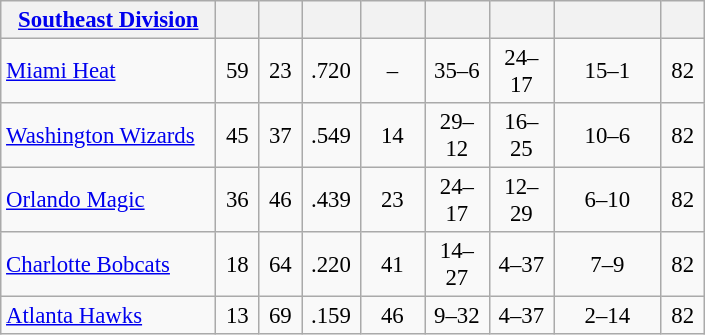<table class="wikitable" width="470px" style="font-size:95%;">
<tr>
<th width="25%"><a href='#'>Southeast Division</a></th>
<th width="5%"></th>
<th width="5%"></th>
<th width="5%"></th>
<th width="7.5%"></th>
<th width="7.5%"></th>
<th width="7.5%"></th>
<th width="12.5%"></th>
<th width="5%"></th>
</tr>
<tr align=center>
<td align=left><a href='#'>Miami Heat</a></td>
<td>59</td>
<td>23</td>
<td>.720</td>
<td>–</td>
<td>35–6</td>
<td>24–17</td>
<td>15–1</td>
<td>82</td>
</tr>
<tr align=center>
<td align=left><a href='#'>Washington Wizards</a></td>
<td>45</td>
<td>37</td>
<td>.549</td>
<td>14</td>
<td>29–12</td>
<td>16–25</td>
<td>10–6</td>
<td>82</td>
</tr>
<tr align=center>
<td align=left><a href='#'>Orlando Magic</a></td>
<td>36</td>
<td>46</td>
<td>.439</td>
<td>23</td>
<td>24–17</td>
<td>12–29</td>
<td>6–10</td>
<td>82</td>
</tr>
<tr align=center>
<td align=left><a href='#'>Charlotte Bobcats</a></td>
<td>18</td>
<td>64</td>
<td>.220</td>
<td>41</td>
<td>14–27</td>
<td>4–37</td>
<td>7–9</td>
<td>82</td>
</tr>
<tr align=center>
<td align=left><a href='#'>Atlanta Hawks</a></td>
<td>13</td>
<td>69</td>
<td>.159</td>
<td>46</td>
<td>9–32</td>
<td>4–37</td>
<td>2–14</td>
<td>82</td>
</tr>
</table>
